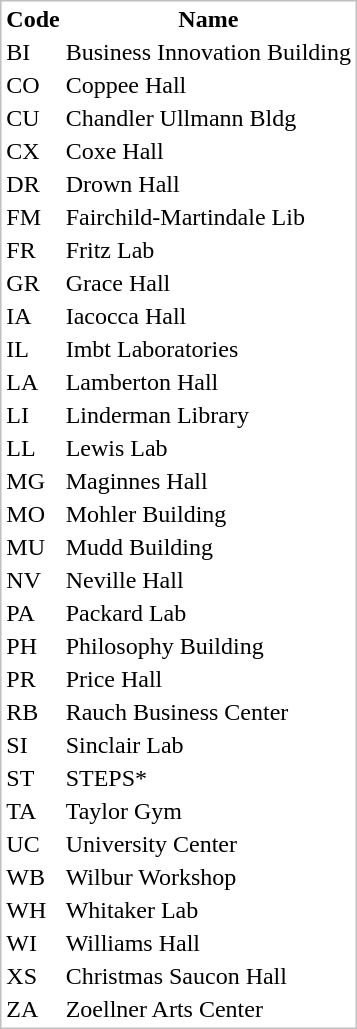<table class="sortable" align="right" style="border: thin solid silver;">
<tr>
<th>Code</th>
<th>Name</th>
</tr>
<tr>
<td>BI</td>
<td>Business Innovation Building</td>
</tr>
<tr>
<td>CO</td>
<td>Coppee Hall</td>
</tr>
<tr>
<td>CU</td>
<td>Chandler Ullmann Bldg</td>
</tr>
<tr>
<td>CX</td>
<td>Coxe Hall</td>
</tr>
<tr>
<td>DR</td>
<td>Drown Hall</td>
</tr>
<tr>
<td>FM</td>
<td>Fairchild-Martindale Lib</td>
</tr>
<tr>
<td>FR</td>
<td>Fritz Lab</td>
</tr>
<tr>
<td>GR</td>
<td>Grace Hall</td>
</tr>
<tr>
<td>IA</td>
<td>Iacocca Hall</td>
</tr>
<tr>
<td>IL</td>
<td>Imbt Laboratories</td>
</tr>
<tr>
<td>LA</td>
<td>Lamberton Hall</td>
</tr>
<tr>
<td>LI</td>
<td>Linderman Library</td>
</tr>
<tr>
<td>LL</td>
<td>Lewis Lab</td>
</tr>
<tr>
<td>MG</td>
<td>Maginnes Hall</td>
</tr>
<tr>
<td>MO</td>
<td>Mohler Building</td>
</tr>
<tr>
<td>MU</td>
<td>Mudd Building</td>
</tr>
<tr>
<td>NV</td>
<td>Neville Hall</td>
</tr>
<tr>
<td>PA</td>
<td>Packard Lab</td>
</tr>
<tr>
<td>PH</td>
<td>Philosophy Building</td>
</tr>
<tr>
<td>PR</td>
<td>Price Hall</td>
</tr>
<tr>
<td>RB</td>
<td>Rauch Business Center</td>
</tr>
<tr>
<td>SI</td>
<td>Sinclair Lab</td>
</tr>
<tr>
<td>ST</td>
<td>STEPS*</td>
</tr>
<tr>
<td>TA</td>
<td>Taylor Gym</td>
</tr>
<tr>
<td>UC</td>
<td>University Center</td>
</tr>
<tr>
<td>WB</td>
<td>Wilbur Workshop</td>
</tr>
<tr>
<td>WH</td>
<td>Whitaker Lab</td>
</tr>
<tr>
<td>WI</td>
<td>Williams Hall</td>
</tr>
<tr>
<td>XS</td>
<td>Christmas Saucon Hall</td>
</tr>
<tr>
<td>ZA</td>
<td>Zoellner Arts Center</td>
</tr>
</table>
